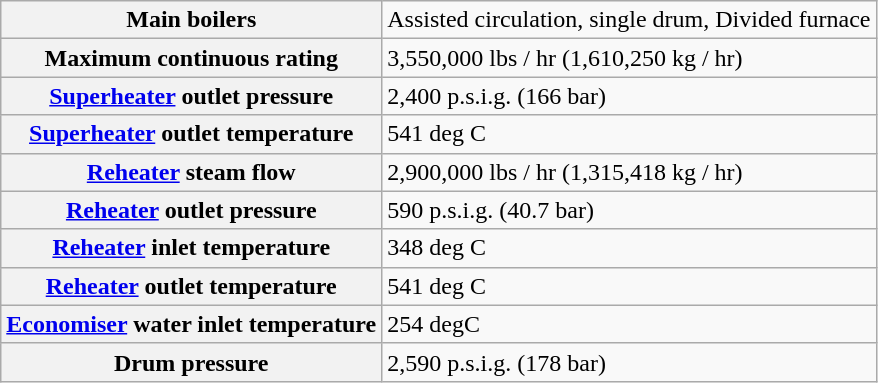<table class="wikitable plainrowheaders">
<tr>
<th scope=row>Main boilers</th>
<td>Assisted circulation, single drum, Divided furnace</td>
</tr>
<tr>
<th scope=row>Maximum continuous rating</th>
<td>3,550,000 lbs / hr  (1,610,250 kg / hr)</td>
</tr>
<tr>
<th scope=row><a href='#'>Superheater</a> outlet pressure</th>
<td>2,400 p.s.i.g.  (166 bar)</td>
</tr>
<tr>
<th scope=row><a href='#'>Superheater</a> outlet temperature</th>
<td>541 deg C</td>
</tr>
<tr>
<th scope=row><a href='#'>Reheater</a> steam flow</th>
<td>2,900,000 lbs / hr  (1,315,418 kg / hr)</td>
</tr>
<tr>
<th scope=row><a href='#'>Reheater</a> outlet pressure</th>
<td>590 p.s.i.g.     (40.7 bar)</td>
</tr>
<tr>
<th scope=row><a href='#'>Reheater</a> inlet temperature</th>
<td>348 deg C</td>
</tr>
<tr>
<th scope=row><a href='#'>Reheater</a> outlet temperature</th>
<td>541 deg C</td>
</tr>
<tr>
<th scope=row><a href='#'>Economiser</a> water inlet temperature</th>
<td>254 degC</td>
</tr>
<tr>
<th scope=row>Drum pressure</th>
<td>2,590 p.s.i.g.   (178 bar)</td>
</tr>
</table>
